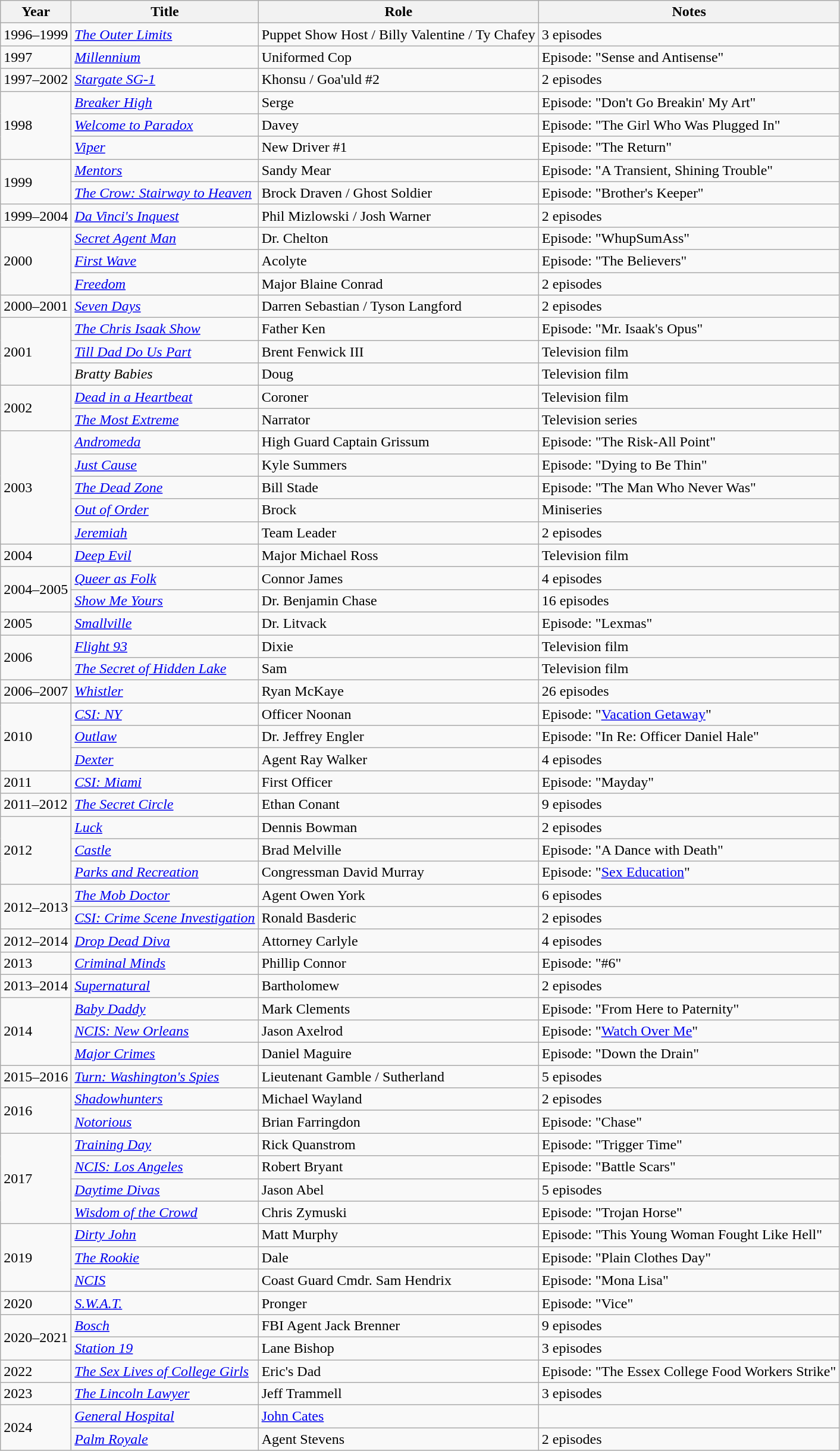<table class="wikitable sortable">
<tr>
<th>Year</th>
<th>Title</th>
<th>Role</th>
<th class="unsortable">Notes</th>
</tr>
<tr>
<td>1996–1999</td>
<td data-sort-value="Outer Limits, The"><em><a href='#'>The Outer Limits</a></em></td>
<td>Puppet Show Host / Billy Valentine / Ty Chafey</td>
<td>3 episodes</td>
</tr>
<tr>
<td>1997</td>
<td><em><a href='#'>Millennium</a></em></td>
<td>Uniformed Cop</td>
<td>Episode: "Sense and Antisense"</td>
</tr>
<tr>
<td>1997–2002</td>
<td><em><a href='#'>Stargate SG-1</a></em></td>
<td>Khonsu / Goa'uld #2</td>
<td>2 episodes</td>
</tr>
<tr>
<td rowspan="3">1998</td>
<td><em><a href='#'>Breaker High</a></em></td>
<td>Serge</td>
<td>Episode: "Don't Go Breakin' My Art"</td>
</tr>
<tr>
<td><em><a href='#'>Welcome to Paradox</a></em></td>
<td>Davey</td>
<td>Episode: "The Girl Who Was Plugged In"</td>
</tr>
<tr>
<td><em><a href='#'>Viper</a></em></td>
<td>New Driver #1</td>
<td>Episode: "The Return"</td>
</tr>
<tr>
<td rowspan="2">1999</td>
<td><em><a href='#'>Mentors</a></em></td>
<td>Sandy Mear</td>
<td>Episode: "A Transient, Shining Trouble"</td>
</tr>
<tr>
<td data-sort-value="Crow: Stairway to Heaven, The"><em><a href='#'>The Crow: Stairway to Heaven</a></em></td>
<td>Brock Draven / Ghost Soldier</td>
<td>Episode: "Brother's Keeper"</td>
</tr>
<tr>
<td>1999–2004</td>
<td><em><a href='#'>Da Vinci's Inquest</a></em></td>
<td>Phil Mizlowski / Josh Warner</td>
<td>2 episodes</td>
</tr>
<tr>
<td rowspan="3">2000</td>
<td><em><a href='#'>Secret Agent Man</a></em></td>
<td>Dr. Chelton</td>
<td>Episode: "WhupSumAss"</td>
</tr>
<tr>
<td><em><a href='#'>First Wave</a></em></td>
<td>Acolyte</td>
<td>Episode: "The Believers"</td>
</tr>
<tr>
<td><em><a href='#'>Freedom</a></em></td>
<td>Major Blaine Conrad</td>
<td>2 episodes</td>
</tr>
<tr>
<td>2000–2001</td>
<td><em><a href='#'>Seven Days</a></em></td>
<td>Darren Sebastian / Tyson Langford</td>
<td>2 episodes</td>
</tr>
<tr>
<td rowspan="3">2001</td>
<td data-sort-value="Chris Isaak Show, The"><em><a href='#'>The Chris Isaak Show</a></em></td>
<td>Father Ken</td>
<td>Episode: "Mr. Isaak's Opus"</td>
</tr>
<tr>
<td><em><a href='#'>Till Dad Do Us Part</a></em></td>
<td>Brent Fenwick III</td>
<td>Television film</td>
</tr>
<tr>
<td><em>Bratty Babies</em></td>
<td>Doug</td>
<td>Television film</td>
</tr>
<tr>
<td rowspan="2">2002</td>
<td><em><a href='#'>Dead in a Heartbeat</a></em></td>
<td>Coroner</td>
<td>Television film</td>
</tr>
<tr>
<td data-sort-value="Most Extreme, The"><em><a href='#'>The Most Extreme</a></em></td>
<td>Narrator</td>
<td>Television series</td>
</tr>
<tr>
<td rowspan="5">2003</td>
<td><em><a href='#'>Andromeda</a></em></td>
<td>High Guard Captain Grissum</td>
<td>Episode: "The Risk-All Point"</td>
</tr>
<tr>
<td><em><a href='#'>Just Cause</a></em></td>
<td>Kyle Summers</td>
<td>Episode: "Dying to Be Thin"</td>
</tr>
<tr>
<td data-sort-value="Dead Zone, The"><em><a href='#'>The Dead Zone</a></em></td>
<td>Bill Stade</td>
<td>Episode: "The Man Who Never Was"</td>
</tr>
<tr>
<td><em><a href='#'>Out of Order</a></em></td>
<td>Brock</td>
<td>Miniseries</td>
</tr>
<tr>
<td><em><a href='#'>Jeremiah</a></em></td>
<td>Team Leader</td>
<td>2 episodes</td>
</tr>
<tr>
<td>2004</td>
<td><em><a href='#'>Deep Evil</a></em></td>
<td>Major Michael Ross</td>
<td>Television film</td>
</tr>
<tr>
<td rowspan="2">2004–2005</td>
<td><em><a href='#'>Queer as Folk</a></em></td>
<td>Connor James</td>
<td>4 episodes</td>
</tr>
<tr>
<td><em><a href='#'>Show Me Yours</a></em></td>
<td>Dr. Benjamin Chase</td>
<td>16 episodes</td>
</tr>
<tr>
<td>2005</td>
<td><em><a href='#'>Smallville</a></em></td>
<td>Dr. Litvack</td>
<td>Episode: "Lexmas"</td>
</tr>
<tr>
<td rowspan="2">2006</td>
<td><em><a href='#'>Flight 93</a></em></td>
<td>Dixie</td>
<td>Television film</td>
</tr>
<tr>
<td data-sort-value="Secret of Hidden Lake, The"><em><a href='#'>The Secret of Hidden Lake</a></em></td>
<td>Sam</td>
<td>Television film</td>
</tr>
<tr>
<td>2006–2007</td>
<td><em><a href='#'>Whistler</a></em></td>
<td>Ryan McKaye</td>
<td>26 episodes</td>
</tr>
<tr>
<td rowspan="3">2010</td>
<td><em><a href='#'>CSI: NY</a></em></td>
<td>Officer Noonan</td>
<td>Episode: "<a href='#'>Vacation Getaway</a>"</td>
</tr>
<tr>
<td><em><a href='#'>Outlaw</a></em></td>
<td>Dr. Jeffrey Engler</td>
<td>Episode: "In Re: Officer Daniel Hale"</td>
</tr>
<tr>
<td><em><a href='#'>Dexter</a></em></td>
<td>Agent Ray Walker</td>
<td>4 episodes</td>
</tr>
<tr>
<td>2011</td>
<td><em><a href='#'>CSI: Miami</a></em></td>
<td>First Officer</td>
<td>Episode: "Mayday"</td>
</tr>
<tr>
<td>2011–2012</td>
<td data-sort-value="Secret Circle, The"><em><a href='#'>The Secret Circle</a></em></td>
<td>Ethan Conant</td>
<td>9 episodes</td>
</tr>
<tr>
<td rowspan="3">2012</td>
<td><em><a href='#'>Luck</a></em></td>
<td>Dennis Bowman</td>
<td>2 episodes</td>
</tr>
<tr>
<td><em><a href='#'>Castle</a></em></td>
<td>Brad Melville</td>
<td>Episode: "A Dance with Death"</td>
</tr>
<tr>
<td><em><a href='#'>Parks and Recreation</a></em></td>
<td>Congressman David Murray</td>
<td>Episode: "<a href='#'>Sex Education</a>"</td>
</tr>
<tr>
<td rowspan="2">2012–2013</td>
<td data-sort-value="Mob Doctor, The"><em><a href='#'>The Mob Doctor</a></em></td>
<td>Agent Owen York</td>
<td>6 episodes</td>
</tr>
<tr>
<td><em><a href='#'>CSI: Crime Scene Investigation</a></em></td>
<td>Ronald Basderic</td>
<td>2 episodes</td>
</tr>
<tr>
<td>2012–2014</td>
<td><em><a href='#'>Drop Dead Diva</a></em></td>
<td>Attorney Carlyle</td>
<td>4 episodes</td>
</tr>
<tr>
<td>2013</td>
<td><em><a href='#'>Criminal Minds</a></em></td>
<td>Phillip Connor</td>
<td>Episode: "#6"</td>
</tr>
<tr>
<td>2013–2014</td>
<td><em><a href='#'>Supernatural</a></em></td>
<td>Bartholomew</td>
<td>2 episodes</td>
</tr>
<tr>
<td rowspan="3">2014</td>
<td><em><a href='#'>Baby Daddy</a></em></td>
<td>Mark Clements</td>
<td>Episode: "From Here to Paternity"</td>
</tr>
<tr>
<td><em><a href='#'>NCIS: New Orleans</a></em></td>
<td>Jason Axelrod</td>
<td>Episode: "<a href='#'>Watch Over Me</a>"</td>
</tr>
<tr>
<td><em><a href='#'>Major Crimes</a></em></td>
<td>Daniel Maguire</td>
<td>Episode: "Down the Drain"</td>
</tr>
<tr>
<td>2015–2016</td>
<td><em><a href='#'>Turn: Washington's Spies</a></em></td>
<td>Lieutenant Gamble / Sutherland</td>
<td>5 episodes</td>
</tr>
<tr>
<td rowspan="2">2016</td>
<td><em><a href='#'>Shadowhunters</a></em></td>
<td>Michael Wayland</td>
<td>2 episodes</td>
</tr>
<tr>
<td><em><a href='#'>Notorious</a></em></td>
<td>Brian Farringdon</td>
<td>Episode: "Chase"</td>
</tr>
<tr>
<td rowspan="4">2017</td>
<td><em><a href='#'>Training Day</a></em></td>
<td>Rick Quanstrom</td>
<td>Episode: "Trigger Time"</td>
</tr>
<tr>
<td><em><a href='#'>NCIS: Los Angeles</a></em></td>
<td>Robert Bryant</td>
<td>Episode: "Battle Scars"</td>
</tr>
<tr>
<td><em><a href='#'>Daytime Divas</a></em></td>
<td>Jason Abel</td>
<td>5 episodes</td>
</tr>
<tr>
<td><em><a href='#'>Wisdom of the Crowd</a></em></td>
<td>Chris Zymuski</td>
<td>Episode: "Trojan Horse"</td>
</tr>
<tr>
<td rowspan="3">2019</td>
<td><em><a href='#'>Dirty John</a></em></td>
<td>Matt Murphy</td>
<td>Episode: "This Young Woman Fought Like Hell"</td>
</tr>
<tr>
<td data-sort-value="Rookie, The"><em><a href='#'>The Rookie</a></em></td>
<td>Dale</td>
<td>Episode: "Plain Clothes Day"</td>
</tr>
<tr>
<td><em><a href='#'>NCIS</a></em></td>
<td>Coast Guard Cmdr. Sam Hendrix</td>
<td>Episode: "Mona Lisa"</td>
</tr>
<tr>
<td>2020</td>
<td><em><a href='#'>S.W.A.T.</a></em></td>
<td>Pronger</td>
<td>Episode: "Vice"</td>
</tr>
<tr>
<td rowspan="2">2020–2021</td>
<td><em><a href='#'>Bosch</a></em></td>
<td>FBI Agent Jack Brenner</td>
<td>9 episodes</td>
</tr>
<tr>
<td><em><a href='#'>Station 19</a></em></td>
<td>Lane Bishop</td>
<td>3 episodes</td>
</tr>
<tr>
<td>2022</td>
<td data-sort-value="Sex Lives of College Girls, The"><em><a href='#'>The Sex Lives of College Girls</a></em></td>
<td>Eric's Dad</td>
<td>Episode: "The Essex College Food Workers Strike"</td>
</tr>
<tr>
<td>2023</td>
<td data-sort-value="Lincoln Lawyer, The"><em><a href='#'>The Lincoln Lawyer</a></em></td>
<td>Jeff Trammell</td>
<td>3 episodes</td>
</tr>
<tr>
<td rowspan="2">2024</td>
<td><em><a href='#'>General Hospital</a></em></td>
<td><a href='#'>John Cates</a></td>
<td></td>
</tr>
<tr>
<td><em><a href='#'>Palm Royale</a></em></td>
<td>Agent Stevens</td>
<td>2 episodes</td>
</tr>
</table>
